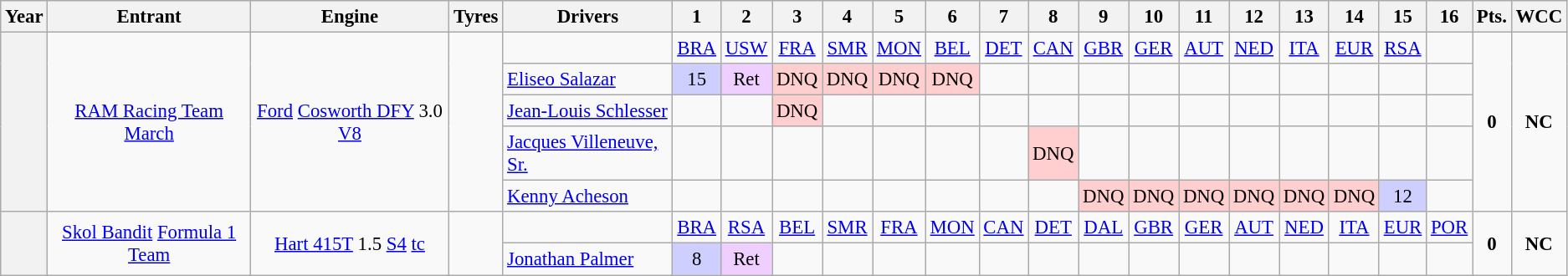<table class="wikitable" style="text-align:center; font-size:95%">
<tr>
<th>Year</th>
<th>Entrant</th>
<th>Engine</th>
<th>Tyres</th>
<th>Drivers</th>
<th>1</th>
<th>2</th>
<th>3</th>
<th>4</th>
<th>5</th>
<th>6</th>
<th>7</th>
<th>8</th>
<th>9</th>
<th>10</th>
<th>11</th>
<th>12</th>
<th>13</th>
<th>14</th>
<th>15</th>
<th>16</th>
<th>Pts.</th>
<th>WCC</th>
</tr>
<tr>
<th rowspan="5"></th>
<td rowspan="5"><a href='#'>RAM Racing Team March</a></td>
<td rowspan="5"><a href='#'>Ford</a> <a href='#'>Cosworth DFY</a> 3.0 <a href='#'>V8</a></td>
<td rowspan="5"></td>
<td></td>
<td><a href='#'>BRA</a></td>
<td><a href='#'>USW</a></td>
<td><a href='#'>FRA</a></td>
<td><a href='#'>SMR</a></td>
<td><a href='#'>MON</a></td>
<td><a href='#'>BEL</a></td>
<td><a href='#'>DET</a></td>
<td><a href='#'>CAN</a></td>
<td><a href='#'>GBR</a></td>
<td><a href='#'>GER</a></td>
<td><a href='#'>AUT</a></td>
<td><a href='#'>NED</a></td>
<td><a href='#'>ITA</a></td>
<td><a href='#'>EUR</a></td>
<td><a href='#'>RSA</a></td>
<td></td>
<td rowspan="5"><strong>0</strong></td>
<td rowspan="5"><strong>NC</strong></td>
</tr>
<tr>
<td align="left"><a href='#'>Eliseo Salazar</a></td>
<td style="background:#cfcfff;">15</td>
<td style="background:#efcfff;">Ret</td>
<td style="background:#ffcfcf;">DNQ</td>
<td style="background:#ffcfcf;">DNQ</td>
<td style="background:#ffcfcf;">DNQ</td>
<td style="background:#ffcfcf;">DNQ</td>
<td></td>
<td></td>
<td></td>
<td></td>
<td></td>
<td></td>
<td></td>
<td></td>
<td></td>
<td></td>
</tr>
<tr>
<td align="left"><a href='#'>Jean-Louis Schlesser</a></td>
<td></td>
<td></td>
<td style="background:#ffcfcf;">DNQ</td>
<td></td>
<td></td>
<td></td>
<td></td>
<td></td>
<td></td>
<td></td>
<td></td>
<td></td>
<td></td>
<td></td>
<td></td>
<td></td>
</tr>
<tr>
<td align="left"><a href='#'>Jacques Villeneuve, Sr.</a></td>
<td></td>
<td></td>
<td></td>
<td></td>
<td></td>
<td></td>
<td></td>
<td style="background:#ffcfcf;">DNQ</td>
<td></td>
<td></td>
<td></td>
<td></td>
<td></td>
<td></td>
<td></td>
<td></td>
</tr>
<tr>
<td align="left"><a href='#'>Kenny Acheson</a></td>
<td></td>
<td></td>
<td></td>
<td></td>
<td></td>
<td></td>
<td></td>
<td></td>
<td style="background:#ffcfcf;">DNQ</td>
<td style="background:#ffcfcf;">DNQ</td>
<td style="background:#ffcfcf;">DNQ</td>
<td style="background:#ffcfcf;">DNQ</td>
<td style="background:#ffcfcf;">DNQ</td>
<td style="background:#ffcfcf;">DNQ</td>
<td style="background:#cfcfff;">12</td>
<td></td>
</tr>
<tr>
<th rowspan="2"></th>
<td rowspan="2"><a href='#'>Skol Bandit</a> <a href='#'>Formula 1 Team</a></td>
<td rowspan="2"><a href='#'>Hart 415T</a> 1.5 <a href='#'>S4</a> <a href='#'>tc</a></td>
<td rowspan="2"></td>
<td></td>
<td><a href='#'>BRA</a></td>
<td><a href='#'>RSA</a></td>
<td><a href='#'>BEL</a></td>
<td><a href='#'>SMR</a></td>
<td><a href='#'>FRA</a></td>
<td><a href='#'>MON</a></td>
<td><a href='#'>CAN</a></td>
<td><a href='#'>DET</a></td>
<td><a href='#'>DAL</a></td>
<td><a href='#'>GBR</a></td>
<td><a href='#'>GER</a></td>
<td><a href='#'>AUT</a></td>
<td><a href='#'>NED</a></td>
<td><a href='#'>ITA</a></td>
<td><a href='#'>EUR</a></td>
<td><a href='#'>POR</a></td>
<td rowspan="2"><strong>0</strong></td>
<td rowspan="2"><strong>NC</strong></td>
</tr>
<tr>
<td align="left"><a href='#'>Jonathan Palmer</a></td>
<td style="background:#cfcfff;">8</td>
<td style="background:#efcfff;">Ret</td>
<td></td>
<td></td>
<td></td>
<td></td>
<td></td>
<td></td>
<td></td>
<td></td>
<td></td>
<td></td>
<td></td>
<td></td>
<td></td>
<td></td>
</tr>
</table>
